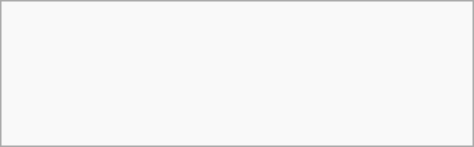<table class="wikitable" width=25%>
<tr>
<td><br><br>
<br>
<br>
<br>
</td>
</tr>
</table>
